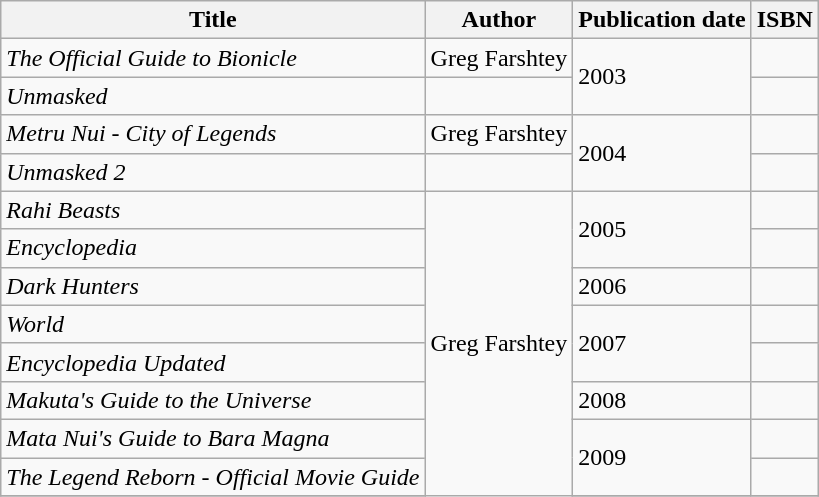<table class="wikitable">
<tr>
<th>Title</th>
<th>Author</th>
<th>Publication date</th>
<th>ISBN</th>
</tr>
<tr>
<td><em>The Official Guide to Bionicle</em></td>
<td>Greg Farshtey</td>
<td Rowspan="2">2003</td>
<td></td>
</tr>
<tr>
<td><em>Unmasked</em></td>
<td></td>
<td></td>
</tr>
<tr>
<td><em>Metru Nui - City of Legends</em></td>
<td>Greg Farshtey</td>
<td Rowspan="2">2004</td>
<td></td>
</tr>
<tr>
<td><em>Unmasked 2</em></td>
<td></td>
<td></td>
</tr>
<tr>
<td><em>Rahi Beasts</em></td>
<td Rowspan="9">Greg Farshtey</td>
<td Rowspan="2">2005</td>
<td></td>
</tr>
<tr>
<td><em>Encyclopedia</em></td>
<td></td>
</tr>
<tr>
<td><em>Dark Hunters</em></td>
<td>2006</td>
<td></td>
</tr>
<tr>
<td><em>World</em></td>
<td Rowspan="2">2007</td>
<td></td>
</tr>
<tr>
<td><em>Encyclopedia Updated</em></td>
<td></td>
</tr>
<tr>
<td><em>Makuta's Guide to the Universe</em></td>
<td>2008</td>
<td></td>
</tr>
<tr>
<td><em>Mata Nui's Guide to Bara Magna</em></td>
<td Rowspan="2">2009</td>
<td></td>
</tr>
<tr>
<td><em>The Legend Reborn - Official Movie Guide</em></td>
<td></td>
</tr>
<tr>
</tr>
</table>
